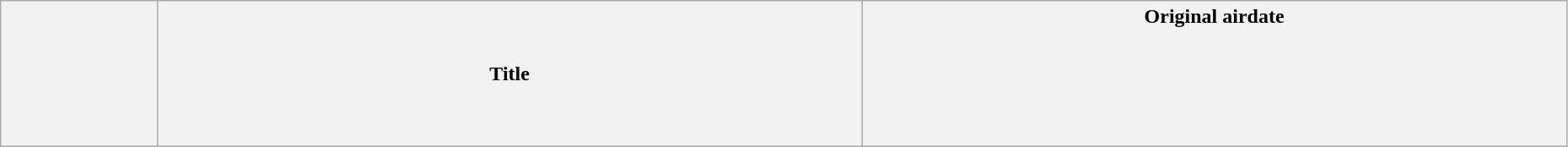<table class="wikitable plainrowheaders" width="98%">
<tr>
<th width=10%></th>
<th width=45%>Title</th>
<th width=45%>Original airdate<br><br><br><br><br><br></th>
</tr>
</table>
